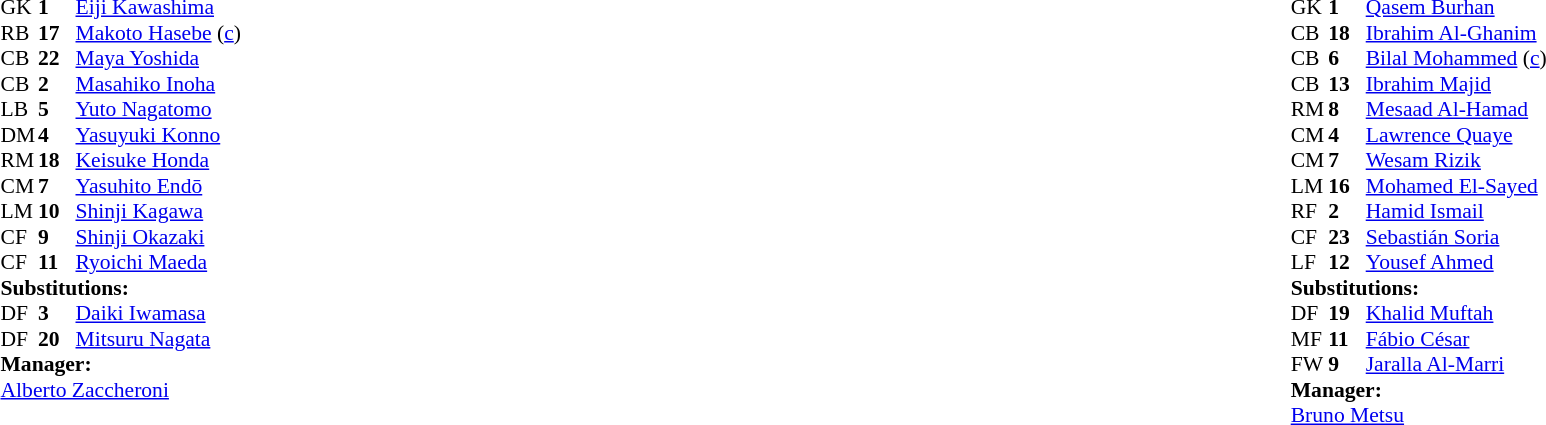<table width="100%">
<tr>
<td valign="top" width="50%"><br><table style="font-size: 90%" cellspacing="0" cellpadding="0">
<tr>
<th width="25"></th>
<th width="25"></th>
</tr>
<tr>
<td>GK</td>
<td><strong>1</strong></td>
<td><a href='#'>Eiji Kawashima</a></td>
</tr>
<tr>
<td>RB</td>
<td><strong>17</strong></td>
<td><a href='#'>Makoto Hasebe</a> (<a href='#'>c</a>)</td>
</tr>
<tr>
<td>CB</td>
<td><strong>22</strong></td>
<td><a href='#'>Maya Yoshida</a></td>
<td></td>
</tr>
<tr>
<td>CB</td>
<td><strong>2</strong></td>
<td><a href='#'>Masahiko Inoha</a></td>
</tr>
<tr>
<td>LB</td>
<td><strong>5</strong></td>
<td><a href='#'>Yuto Nagatomo</a></td>
</tr>
<tr>
<td>DM</td>
<td><strong>4</strong></td>
<td><a href='#'>Yasuyuki Konno</a></td>
</tr>
<tr>
<td>RM</td>
<td><strong>18</strong></td>
<td><a href='#'>Keisuke Honda</a></td>
</tr>
<tr>
<td>CM</td>
<td><strong>7</strong></td>
<td><a href='#'>Yasuhito Endō</a></td>
<td></td>
</tr>
<tr>
<td>LM</td>
<td><strong>10</strong></td>
<td><a href='#'>Shinji Kagawa</a></td>
<td></td>
<td></td>
</tr>
<tr>
<td>CF</td>
<td><strong>9</strong></td>
<td><a href='#'>Shinji Okazaki</a></td>
</tr>
<tr>
<td>CF</td>
<td><strong>11</strong></td>
<td><a href='#'>Ryoichi Maeda</a></td>
<td></td>
<td></td>
</tr>
<tr>
<td colspan=3><strong>Substitutions:</strong></td>
</tr>
<tr>
<td>DF</td>
<td><strong>3</strong></td>
<td><a href='#'>Daiki Iwamasa</a></td>
<td></td>
<td></td>
</tr>
<tr>
<td>DF</td>
<td><strong>20</strong></td>
<td><a href='#'>Mitsuru Nagata</a></td>
<td></td>
<td></td>
</tr>
<tr>
<td colspan=3><strong>Manager:</strong></td>
</tr>
<tr>
<td colspan=3> <a href='#'>Alberto Zaccheroni</a></td>
</tr>
</table>
</td>
<td valign="top"></td>
<td valign="top" width="50%"><br><table style="font-size: 90%" cellspacing="0" cellpadding="0" align="center">
<tr>
<th width=25></th>
<th width=25></th>
</tr>
<tr>
<td>GK</td>
<td><strong>1</strong></td>
<td><a href='#'>Qasem Burhan</a></td>
</tr>
<tr>
<td>CB</td>
<td><strong>18</strong></td>
<td><a href='#'>Ibrahim Al-Ghanim</a></td>
<td></td>
</tr>
<tr>
<td>CB</td>
<td><strong>6</strong></td>
<td><a href='#'>Bilal Mohammed</a> (<a href='#'>c</a>)</td>
</tr>
<tr>
<td>CB</td>
<td><strong>13</strong></td>
<td><a href='#'>Ibrahim Majid</a></td>
<td></td>
<td></td>
</tr>
<tr>
<td>RM</td>
<td><strong>8</strong></td>
<td><a href='#'>Mesaad Al-Hamad</a></td>
<td></td>
<td></td>
</tr>
<tr>
<td>CM</td>
<td><strong>4</strong></td>
<td><a href='#'>Lawrence Quaye</a></td>
</tr>
<tr>
<td>CM</td>
<td><strong>7</strong></td>
<td><a href='#'>Wesam Rizik</a></td>
</tr>
<tr>
<td>LM</td>
<td><strong>16</strong></td>
<td><a href='#'>Mohamed El-Sayed</a></td>
<td></td>
<td></td>
</tr>
<tr>
<td>RF</td>
<td><strong>2</strong></td>
<td><a href='#'>Hamid Ismail</a></td>
</tr>
<tr>
<td>CF</td>
<td><strong>23</strong></td>
<td><a href='#'>Sebastián Soria</a></td>
</tr>
<tr>
<td>LF</td>
<td><strong>12</strong></td>
<td><a href='#'>Yousef Ahmed</a></td>
</tr>
<tr>
<td colspan=3><strong>Substitutions:</strong></td>
</tr>
<tr>
<td>DF</td>
<td><strong>19</strong></td>
<td><a href='#'>Khalid Muftah</a></td>
<td></td>
<td></td>
</tr>
<tr>
<td>MF</td>
<td><strong>11</strong></td>
<td><a href='#'>Fábio César</a></td>
<td></td>
<td></td>
</tr>
<tr>
<td>FW</td>
<td><strong>9</strong></td>
<td><a href='#'>Jaralla Al-Marri</a></td>
<td></td>
<td></td>
</tr>
<tr>
<td colspan=3><strong>Manager:</strong></td>
</tr>
<tr>
<td colspan=3> <a href='#'>Bruno Metsu</a></td>
</tr>
</table>
</td>
</tr>
</table>
